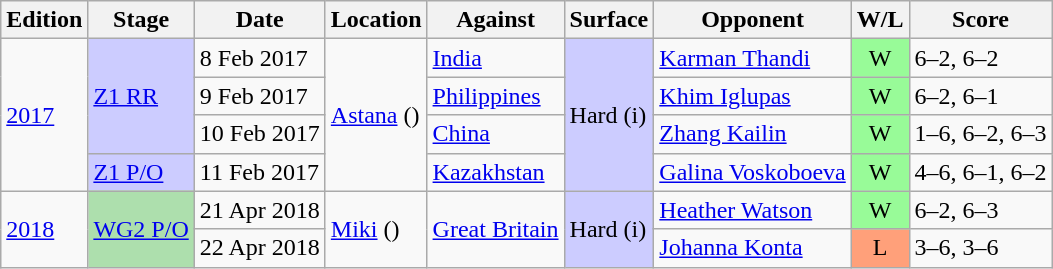<table class=wikitable>
<tr>
<th>Edition</th>
<th>Stage</th>
<th>Date</th>
<th>Location</th>
<th>Against</th>
<th>Surface</th>
<th>Opponent</th>
<th>W/L</th>
<th>Score</th>
</tr>
<tr>
<td rowspan="4"><a href='#'>2017</a></td>
<td rowspan="3" bgcolor=#ccf><a href='#'>Z1 RR</a></td>
<td>8 Feb 2017</td>
<td rowspan="4"><a href='#'>Astana</a> ()</td>
<td rowspan="1"> <a href='#'>India</a></td>
<td rowspan="4" style="background:#ccf;">Hard (i)</td>
<td><a href='#'>Karman Thandi</a></td>
<td style="text-align:center; background:#98fb98;">W</td>
<td>6–2, 6–2</td>
</tr>
<tr>
<td>9 Feb 2017</td>
<td> <a href='#'>Philippines</a></td>
<td><a href='#'>Khim Iglupas</a></td>
<td style="text-align:center; background:#98fb98;">W</td>
<td>6–2, 6–1</td>
</tr>
<tr>
<td>10 Feb 2017</td>
<td> <a href='#'>China</a></td>
<td><a href='#'>Zhang Kailin</a></td>
<td style="text-align:center; background:#98fb98;">W</td>
<td>1–6, 6–2, 6–3</td>
</tr>
<tr>
<td bgcolor=#ccf><a href='#'>Z1 P/O</a></td>
<td>11 Feb 2017</td>
<td> <a href='#'>Kazakhstan</a></td>
<td><a href='#'>Galina Voskoboeva</a></td>
<td style="text-align:center; background:#98fb98;">W</td>
<td>4–6, 6–1, 6–2</td>
</tr>
<tr>
<td rowspan="2"><a href='#'>2018</a></td>
<td rowspan="2" bgcolor=addfad><a href='#'>WG2 P/O</a></td>
<td>21 Apr 2018</td>
<td rowspan="2"><a href='#'>Miki</a> ()</td>
<td rowspan="2"> <a href='#'>Great Britain</a></td>
<td rowspan="2" style="background:#ccf;">Hard (i)</td>
<td><a href='#'>Heather Watson</a></td>
<td style="text-align:center; background:#98fb98;">W</td>
<td>6–2, 6–3</td>
</tr>
<tr>
<td>22 Apr 2018</td>
<td><a href='#'>Johanna Konta</a></td>
<td style="text-align:center; background:#ffa07a;">L</td>
<td>3–6, 3–6</td>
</tr>
</table>
